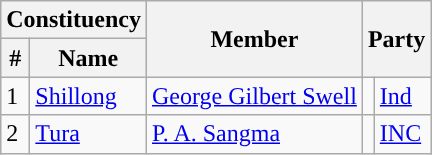<table class="wikitable sortable">
<tr>
<th colspan="2">Constituency</th>
<th rowspan="2">Member</th>
<th colspan="2" rowspan="2">Party</th>
</tr>
<tr>
<th>#</th>
<th>Name</th>
</tr>
<tr>
<td>1</td>
<td><a href='#'>Shillong</a></td>
<td><a href='#'>George Gilbert Swell</a></td>
<td style="background-color: "></td>
<td><a href='#'>Ind</a></td>
</tr>
<tr>
<td>2</td>
<td><a href='#'>Tura</a></td>
<td><a href='#'>P. A. Sangma</a></td>
<td style="background-color: "></td>
<td><a href='#'>INC</a></td>
</tr>
</table>
